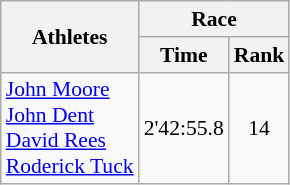<table class="wikitable" border="1" style="font-size:90%">
<tr>
<th rowspan=2>Athletes</th>
<th colspan=2>Race</th>
</tr>
<tr>
<th>Time</th>
<th>Rank</th>
</tr>
<tr>
<td><a href='#'>John Moore</a><br><a href='#'>John Dent</a><br><a href='#'>David Rees</a><br><a href='#'>Roderick Tuck</a></td>
<td align=center>2'42:55.8</td>
<td align=center>14</td>
</tr>
</table>
